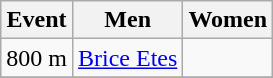<table class=wikitable style="font-size:100%">
<tr>
<th>Event</th>
<th>Men</th>
<th>Women</th>
</tr>
<tr>
<td>800 m</td>
<td><a href='#'>Brice Etes</a></td>
<td></td>
</tr>
<tr>
</tr>
</table>
